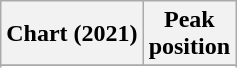<table class="wikitable sortable plainrowheaders">
<tr>
<th scope="col">Chart (2021)</th>
<th scope="col">Peak<br>position</th>
</tr>
<tr>
</tr>
<tr>
</tr>
</table>
